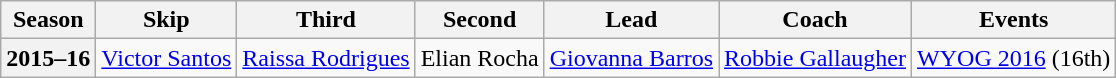<table class="wikitable">
<tr>
<th scope="col">Season</th>
<th scope="col">Skip</th>
<th scope="col">Third</th>
<th scope="col">Second</th>
<th scope="col">Lead</th>
<th scope="col">Coach</th>
<th scope="col">Events</th>
</tr>
<tr>
<th scope="row" rowspan="2">2015–16</th>
<td><a href='#'>Victor Santos</a></td>
<td><a href='#'>Raissa Rodrigues</a></td>
<td>Elian Rocha</td>
<td><a href='#'>Giovanna Barros</a></td>
<td><a href='#'>Robbie Gallaugher</a></td>
<td><a href='#'>WYOG 2016</a> (16th)</td>
</tr>
</table>
